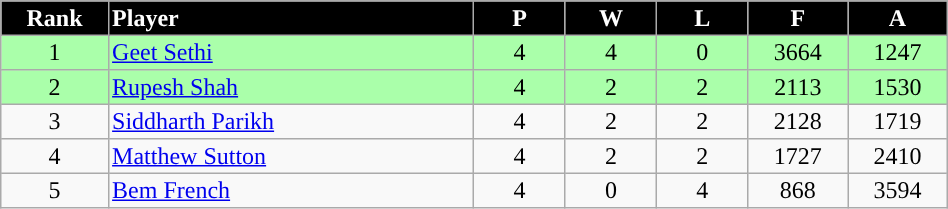<table border="2" cellpadding="2" cellspacing="0" style="margin: 0; background: #f9f9f9; border: 1px #aaa solid; border-collapse: collapse; font-size: 100%;" width=50%>
<tr>
<th bgcolor="000000" style="color:white; text-align:center" width=5%>Rank</th>
<th bgcolor="000000" style="color:white; text-align:left" width=20%>Player</th>
<th bgcolor="000000" style="color:white; text-align:center" width=5%>P</th>
<th bgcolor="000000" style="color:white; text-align:center" width=5%>W</th>
<th bgcolor="000000" style="color:white; text-align:center" width=5%>L</th>
<th bgcolor="000000" style="color:white; text-align:center" width=5%>F</th>
<th bgcolor="000000" style="color:white; text-align:center" width=5%>A</th>
</tr>
<tr>
<td style="text-align:center; background:#aaffaa">1</td>
<td style="text-align:left; background:#aaffaa"> <a href='#'>Geet Sethi</a></td>
<td style="text-align:center; background:#aaffaa">4</td>
<td style="text-align:center; background:#aaffaa">4</td>
<td style="text-align:center; background:#aaffaa">0</td>
<td style="text-align:center; background:#aaffaa">3664</td>
<td style="text-align:center; background:#aaffaa">1247</td>
</tr>
<tr>
<td style="text-align:center; background:#aaffaa">2</td>
<td style="text-align:left; background:#aaffaa"> <a href='#'>Rupesh Shah</a></td>
<td style="text-align:center; background:#aaffaa">4</td>
<td style="text-align:center; background:#aaffaa">2</td>
<td style="text-align:center; background:#aaffaa">2</td>
<td style="text-align:center; background:#aaffaa">2113</td>
<td style="text-align:center; background:#aaffaa">1530</td>
</tr>
<tr>
<td style="text-align:center">3</td>
<td style="text-align:left;"> <a href='#'>Siddharth Parikh</a></td>
<td style="text-align:center;">4</td>
<td style="text-align:center;">2</td>
<td style="text-align:center;">2</td>
<td style="text-align:center;">2128</td>
<td style="text-align:center;">1719</td>
</tr>
<tr>
<td style="text-align:center">4</td>
<td style="text-align:left;"> <a href='#'>Matthew Sutton</a></td>
<td style="text-align:center;">4</td>
<td style="text-align:center;">2</td>
<td style="text-align:center;">2</td>
<td style="text-align:center;">1727</td>
<td style="text-align:center;">2410</td>
</tr>
<tr>
<td style="text-align:center">5</td>
<td style="text-align:left;"> <a href='#'>Bem French</a></td>
<td style="text-align:center;">4</td>
<td style="text-align:center;">0</td>
<td style="text-align:center;">4</td>
<td style="text-align:center;">868</td>
<td style="text-align:center;">3594</td>
</tr>
</table>
